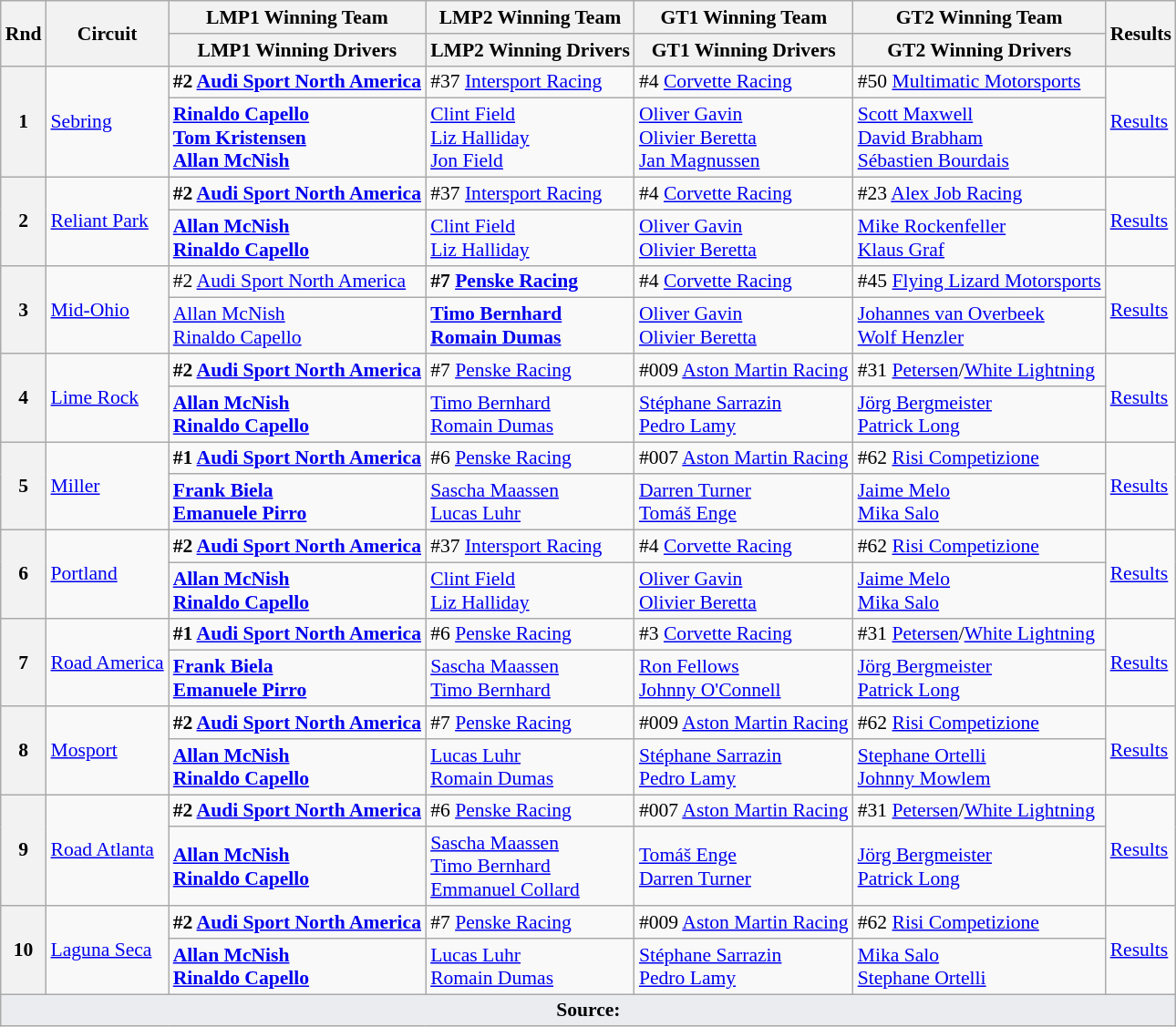<table class="wikitable" style="font-size: 90%;">
<tr>
<th rowspan=2>Rnd</th>
<th rowspan=2>Circuit</th>
<th>LMP1 Winning Team</th>
<th>LMP2 Winning Team</th>
<th>GT1 Winning Team</th>
<th>GT2 Winning Team</th>
<th rowspan=2>Results</th>
</tr>
<tr>
<th>LMP1 Winning Drivers</th>
<th>LMP2 Winning Drivers</th>
<th>GT1 Winning Drivers</th>
<th>GT2 Winning Drivers</th>
</tr>
<tr>
<th rowspan=2>1</th>
<td rowspan=2><a href='#'>Sebring</a></td>
<td> <strong>#2 <a href='#'>Audi Sport North America</a></strong></td>
<td> #37 <a href='#'>Intersport Racing</a></td>
<td> #4 <a href='#'>Corvette Racing</a></td>
<td> #50 <a href='#'>Multimatic Motorsports</a></td>
<td rowspan=2><a href='#'>Results</a></td>
</tr>
<tr>
<td><strong> <a href='#'>Rinaldo Capello</a><br> <a href='#'>Tom Kristensen</a><br> <a href='#'>Allan McNish</a></strong></td>
<td> <a href='#'>Clint Field</a><br> <a href='#'>Liz Halliday</a><br> <a href='#'>Jon Field</a></td>
<td> <a href='#'>Oliver Gavin</a><br> <a href='#'>Olivier Beretta</a><br> <a href='#'>Jan Magnussen</a></td>
<td> <a href='#'>Scott Maxwell</a><br> <a href='#'>David Brabham</a><br> <a href='#'>Sébastien Bourdais</a></td>
</tr>
<tr>
<th rowspan=2>2</th>
<td rowspan=2><a href='#'>Reliant Park</a></td>
<td> <strong>#2 <a href='#'>Audi Sport North America</a></strong></td>
<td> #37 <a href='#'>Intersport Racing</a></td>
<td> #4 <a href='#'>Corvette Racing</a></td>
<td> #23 <a href='#'>Alex Job Racing</a></td>
<td rowspan=2><a href='#'>Results</a></td>
</tr>
<tr>
<td><strong> <a href='#'>Allan McNish</a><br> <a href='#'>Rinaldo Capello</a></strong></td>
<td> <a href='#'>Clint Field</a><br> <a href='#'>Liz Halliday</a></td>
<td> <a href='#'>Oliver Gavin</a><br> <a href='#'>Olivier Beretta</a></td>
<td> <a href='#'>Mike Rockenfeller</a><br> <a href='#'>Klaus Graf</a></td>
</tr>
<tr>
<th rowspan=2>3</th>
<td rowspan=2><a href='#'>Mid-Ohio</a></td>
<td> #2 <a href='#'>Audi Sport North America</a></td>
<td> <strong>#7 <a href='#'>Penske Racing</a></strong></td>
<td> #4 <a href='#'>Corvette Racing</a></td>
<td> #45 <a href='#'>Flying Lizard Motorsports</a></td>
<td rowspan=2><a href='#'>Results</a></td>
</tr>
<tr>
<td> <a href='#'>Allan McNish</a><br> <a href='#'>Rinaldo Capello</a></td>
<td><strong> <a href='#'>Timo Bernhard</a><br> <a href='#'>Romain Dumas</a></strong></td>
<td> <a href='#'>Oliver Gavin</a><br> <a href='#'>Olivier Beretta</a></td>
<td> <a href='#'>Johannes van Overbeek</a><br> <a href='#'>Wolf Henzler</a></td>
</tr>
<tr>
<th rowspan=2>4</th>
<td rowspan=2><a href='#'>Lime Rock</a></td>
<td> <strong>#2 <a href='#'>Audi Sport North America</a></strong></td>
<td> #7 <a href='#'>Penske Racing</a></td>
<td> #009 <a href='#'>Aston Martin Racing</a></td>
<td> #31 <a href='#'>Petersen</a>/<a href='#'>White Lightning</a></td>
<td rowspan=2><a href='#'>Results</a></td>
</tr>
<tr>
<td><strong> <a href='#'>Allan McNish</a><br> <a href='#'>Rinaldo Capello</a></strong></td>
<td> <a href='#'>Timo Bernhard</a><br> <a href='#'>Romain Dumas</a></td>
<td> <a href='#'>Stéphane Sarrazin</a><br> <a href='#'>Pedro Lamy</a></td>
<td> <a href='#'>Jörg Bergmeister</a><br> <a href='#'>Patrick Long</a></td>
</tr>
<tr>
<th rowspan=2>5</th>
<td rowspan=2><a href='#'>Miller</a></td>
<td> <strong>#1 <a href='#'>Audi Sport North America</a></strong></td>
<td> #6 <a href='#'>Penske Racing</a></td>
<td> #007 <a href='#'>Aston Martin Racing</a></td>
<td> #62 <a href='#'>Risi Competizione</a></td>
<td rowspan=2><a href='#'>Results</a></td>
</tr>
<tr>
<td><strong> <a href='#'>Frank Biela</a><br> <a href='#'>Emanuele Pirro</a></strong></td>
<td> <a href='#'>Sascha Maassen</a><br> <a href='#'>Lucas Luhr</a></td>
<td> <a href='#'>Darren Turner</a><br> <a href='#'>Tomáš Enge</a></td>
<td> <a href='#'>Jaime Melo</a><br> <a href='#'>Mika Salo</a></td>
</tr>
<tr>
<th rowspan=2>6</th>
<td rowspan=2><a href='#'>Portland</a></td>
<td> <strong>#2 <a href='#'>Audi Sport North America</a></strong></td>
<td> #37 <a href='#'>Intersport Racing</a></td>
<td> #4 <a href='#'>Corvette Racing</a></td>
<td> #62 <a href='#'>Risi Competizione</a></td>
<td rowspan=2><a href='#'>Results</a></td>
</tr>
<tr>
<td><strong> <a href='#'>Allan McNish</a><br> <a href='#'>Rinaldo Capello</a></strong></td>
<td> <a href='#'>Clint Field</a><br> <a href='#'>Liz Halliday</a></td>
<td> <a href='#'>Oliver Gavin</a><br> <a href='#'>Olivier Beretta</a></td>
<td> <a href='#'>Jaime Melo</a><br> <a href='#'>Mika Salo</a></td>
</tr>
<tr>
<th rowspan=2>7</th>
<td rowspan=2><a href='#'>Road America</a></td>
<td> <strong>#1 <a href='#'>Audi Sport North America</a></strong></td>
<td> #6 <a href='#'>Penske Racing</a></td>
<td> #3 <a href='#'>Corvette Racing</a></td>
<td> #31 <a href='#'>Petersen</a>/<a href='#'>White Lightning</a></td>
<td rowspan=2><a href='#'>Results</a></td>
</tr>
<tr>
<td><strong> <a href='#'>Frank Biela</a><br> <a href='#'>Emanuele Pirro</a></strong></td>
<td> <a href='#'>Sascha Maassen</a><br> <a href='#'>Timo Bernhard</a></td>
<td> <a href='#'>Ron Fellows</a><br> <a href='#'>Johnny O'Connell</a></td>
<td> <a href='#'>Jörg Bergmeister</a><br> <a href='#'>Patrick Long</a></td>
</tr>
<tr>
<th rowspan=2>8</th>
<td rowspan=2><a href='#'>Mosport</a></td>
<td><strong> #2 <a href='#'>Audi Sport North America</a></strong></td>
<td> #7 <a href='#'>Penske Racing</a></td>
<td> #009 <a href='#'>Aston Martin Racing</a></td>
<td> #62 <a href='#'>Risi Competizione</a></td>
<td rowspan=2><a href='#'>Results</a></td>
</tr>
<tr>
<td><strong> <a href='#'>Allan McNish</a><br> <a href='#'>Rinaldo Capello</a></strong></td>
<td> <a href='#'>Lucas Luhr</a><br> <a href='#'>Romain Dumas</a></td>
<td> <a href='#'>Stéphane Sarrazin</a><br> <a href='#'>Pedro Lamy</a></td>
<td> <a href='#'>Stephane Ortelli</a><br> <a href='#'>Johnny Mowlem</a></td>
</tr>
<tr>
<th rowspan=2>9</th>
<td rowspan=2><a href='#'>Road Atlanta</a></td>
<td><strong> #2 <a href='#'>Audi Sport North America</a></strong></td>
<td> #6 <a href='#'>Penske Racing</a></td>
<td> #007 <a href='#'>Aston Martin Racing</a></td>
<td> #31 <a href='#'>Petersen</a>/<a href='#'>White Lightning</a></td>
<td rowspan=2><a href='#'>Results</a></td>
</tr>
<tr>
<td><strong> <a href='#'>Allan McNish</a><br> <a href='#'>Rinaldo Capello</a></strong></td>
<td> <a href='#'>Sascha Maassen</a><br> <a href='#'>Timo Bernhard</a><br> <a href='#'>Emmanuel Collard</a></td>
<td> <a href='#'>Tomáš Enge</a><br> <a href='#'>Darren Turner</a></td>
<td> <a href='#'>Jörg Bergmeister</a><br> <a href='#'>Patrick Long</a></td>
</tr>
<tr>
<th rowspan=2>10</th>
<td rowspan=2><a href='#'>Laguna Seca</a></td>
<td><strong> #2 <a href='#'>Audi Sport North America</a></strong></td>
<td> #7 <a href='#'>Penske Racing</a></td>
<td> #009 <a href='#'>Aston Martin Racing</a></td>
<td> #62 <a href='#'>Risi Competizione</a></td>
<td rowspan=2><a href='#'>Results</a></td>
</tr>
<tr>
<td><strong> <a href='#'>Allan McNish</a><br> <a href='#'>Rinaldo Capello</a></strong></td>
<td> <a href='#'>Lucas Luhr</a><br> <a href='#'>Romain Dumas</a></td>
<td> <a href='#'>Stéphane Sarrazin</a><br> <a href='#'>Pedro Lamy</a></td>
<td> <a href='#'>Mika Salo</a><br> <a href='#'>Stephane Ortelli</a></td>
</tr>
<tr class="sortbottom">
<td colspan="7" style="background-color:#EAECF0;text-align:center"><strong>Source:</strong></td>
</tr>
</table>
